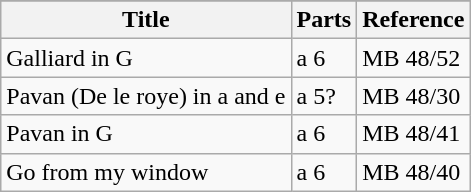<table class = "wikitable sortable">
<tr>
</tr>
<tr>
<th scope="col">Title</th>
<th scope="col">Parts</th>
<th scope="col">Reference</th>
</tr>
<tr>
<td>Galliard in G</td>
<td>a 6</td>
<td>MB 48/52</td>
</tr>
<tr>
<td>Pavan (De le roye) in a and e</td>
<td>a 5?</td>
<td>MB 48/30</td>
</tr>
<tr>
<td>Pavan in G</td>
<td>a 6</td>
<td>MB 48/41</td>
</tr>
<tr>
<td>Go from my window</td>
<td>a 6</td>
<td>MB 48/40</td>
</tr>
</table>
